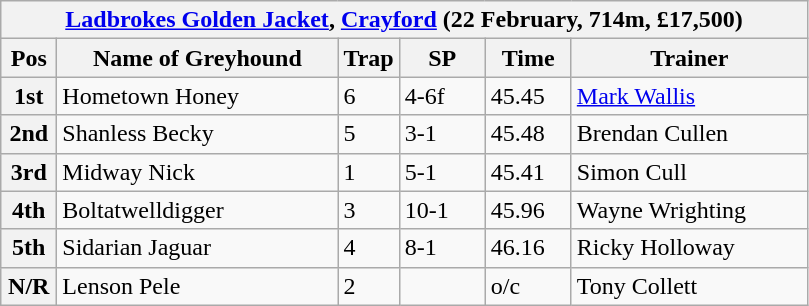<table class="wikitable">
<tr>
<th colspan="6"><a href='#'>Ladbrokes Golden Jacket</a>, <a href='#'>Crayford</a> (22 February, 714m, £17,500)</th>
</tr>
<tr>
<th width=30>Pos</th>
<th width=180>Name of Greyhound</th>
<th width=30>Trap</th>
<th width=50>SP</th>
<th width=50>Time</th>
<th width=150>Trainer</th>
</tr>
<tr>
<th>1st</th>
<td>Hometown Honey</td>
<td>6</td>
<td>4-6f</td>
<td>45.45</td>
<td><a href='#'>Mark Wallis</a></td>
</tr>
<tr>
<th>2nd</th>
<td>Shanless Becky</td>
<td>5</td>
<td>3-1</td>
<td>45.48</td>
<td>Brendan Cullen</td>
</tr>
<tr>
<th>3rd</th>
<td>Midway Nick</td>
<td>1</td>
<td>5-1</td>
<td>45.41</td>
<td>Simon Cull</td>
</tr>
<tr>
<th>4th</th>
<td>Boltatwelldigger</td>
<td>3</td>
<td>10-1</td>
<td>45.96</td>
<td>Wayne Wrighting</td>
</tr>
<tr>
<th>5th</th>
<td>Sidarian Jaguar</td>
<td>4</td>
<td>8-1</td>
<td>46.16</td>
<td>Ricky Holloway</td>
</tr>
<tr>
<th>N/R</th>
<td>Lenson Pele</td>
<td>2</td>
<td></td>
<td>o/c</td>
<td>Tony Collett</td>
</tr>
</table>
